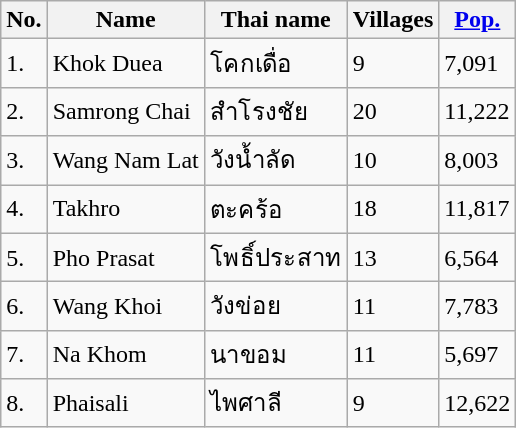<table class="wikitable sortable">
<tr>
<th>No.</th>
<th>Name</th>
<th>Thai name</th>
<th>Villages</th>
<th><a href='#'>Pop.</a></th>
</tr>
<tr>
<td>1.</td>
<td>Khok Duea</td>
<td>โคกเดื่อ</td>
<td>9</td>
<td>7,091</td>
</tr>
<tr>
<td>2.</td>
<td>Samrong Chai</td>
<td>สำโรงชัย</td>
<td>20</td>
<td>11,222</td>
</tr>
<tr>
<td>3.</td>
<td>Wang Nam Lat</td>
<td>วังน้ำลัด</td>
<td>10</td>
<td>8,003</td>
</tr>
<tr>
<td>4.</td>
<td>Takhro</td>
<td>ตะคร้อ</td>
<td>18</td>
<td>11,817</td>
</tr>
<tr>
<td>5.</td>
<td>Pho Prasat</td>
<td>โพธิ์ประสาท</td>
<td>13</td>
<td>6,564</td>
</tr>
<tr>
<td>6.</td>
<td>Wang Khoi</td>
<td>วังข่อย</td>
<td>11</td>
<td>7,783</td>
</tr>
<tr>
<td>7.</td>
<td>Na Khom</td>
<td>นาขอม</td>
<td>11</td>
<td>5,697</td>
</tr>
<tr>
<td>8.</td>
<td>Phaisali</td>
<td>ไพศาลี</td>
<td>9</td>
<td>12,622</td>
</tr>
</table>
